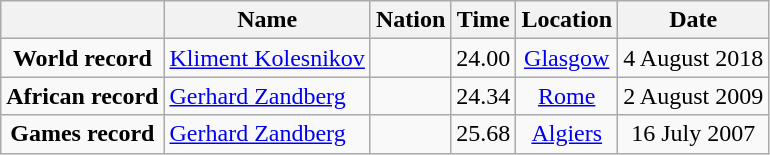<table class=wikitable style=text-align:center>
<tr>
<th></th>
<th>Name</th>
<th>Nation</th>
<th>Time</th>
<th>Location</th>
<th>Date</th>
</tr>
<tr>
<td><strong>World record</strong></td>
<td align=left><a href='#'>Kliment Kolesnikov</a></td>
<td align=left></td>
<td align=left>24.00</td>
<td><a href='#'>Glasgow</a></td>
<td>4 August 2018</td>
</tr>
<tr>
<td><strong>African record</strong></td>
<td align=left><a href='#'>Gerhard Zandberg</a></td>
<td align=left></td>
<td align=left>24.34</td>
<td><a href='#'>Rome</a></td>
<td>2 August 2009</td>
</tr>
<tr>
<td><strong>Games record</strong></td>
<td align=left><a href='#'>Gerhard Zandberg</a></td>
<td align=left></td>
<td align=left>25.68</td>
<td><a href='#'>Algiers</a></td>
<td>16 July 2007</td>
</tr>
</table>
